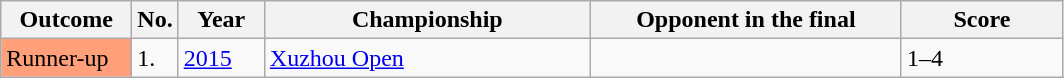<table class="sortable wikitable">
<tr>
<th width="80">Outcome</th>
<th width="20">No.</th>
<th width="50">Year</th>
<th style="width:210px;">Championship</th>
<th style="width:200px;">Opponent in the final</th>
<th style="width:100px;">Score</th>
</tr>
<tr>
<td style="background:#ffa07a;">Runner-up</td>
<td>1.</td>
<td><a href='#'>2015</a></td>
<td><a href='#'>Xuzhou Open</a></td>
<td> </td>
<td>1–4</td>
</tr>
</table>
